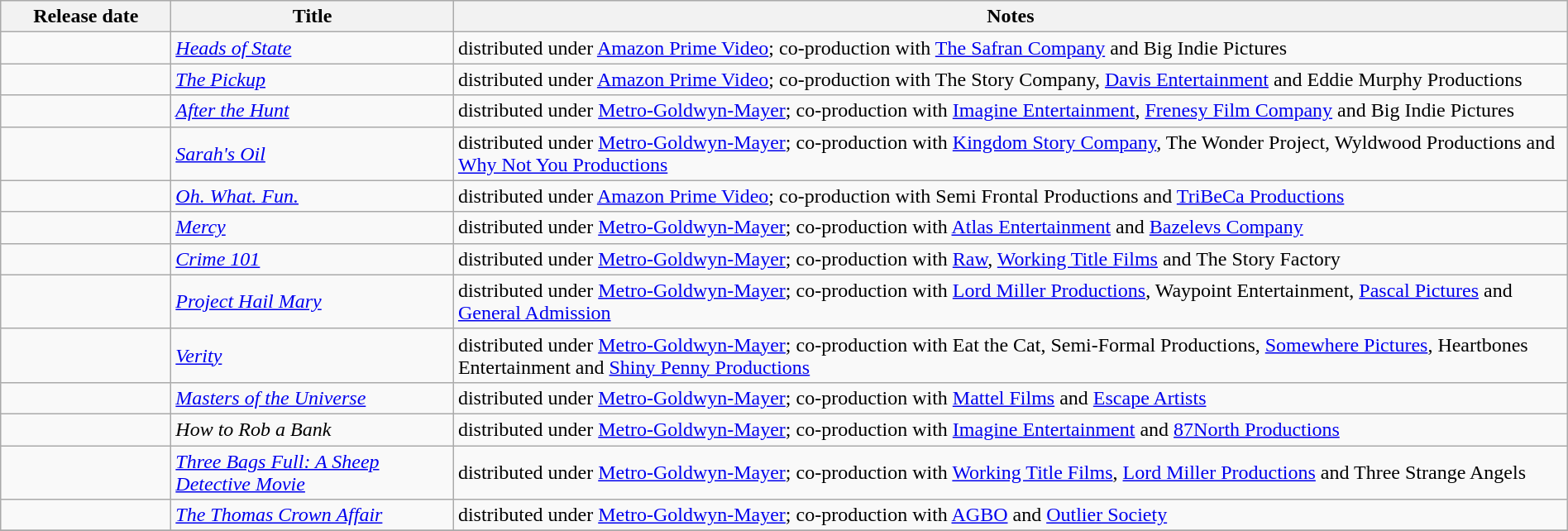<table class="wikitable sortable" style="width:100%;">
<tr>
<th scope="col" style="width:130px;">Release date</th>
<th>Title</th>
<th>Notes</th>
</tr>
<tr>
<td align = "right"></td>
<td><em><a href='#'>Heads of State</a></em></td>
<td>distributed under <a href='#'>Amazon Prime Video</a>; co-production with <a href='#'>The Safran Company</a> and Big Indie Pictures</td>
</tr>
<tr>
<td align="right"></td>
<td><em><a href='#'>The Pickup</a></em></td>
<td>distributed under <a href='#'>Amazon Prime Video</a>; co-production with The Story Company, <a href='#'>Davis Entertainment</a> and Eddie Murphy Productions</td>
</tr>
<tr>
<td align="right"></td>
<td><em><a href='#'>After the Hunt</a></em></td>
<td>distributed under <a href='#'>Metro-Goldwyn-Mayer</a>; co-production with <a href='#'>Imagine Entertainment</a>, <a href='#'>Frenesy Film Company</a> and Big Indie Pictures</td>
</tr>
<tr>
<td align="right"></td>
<td><em><a href='#'>Sarah's Oil</a></em></td>
<td>distributed under <a href='#'>Metro-Goldwyn-Mayer</a>; co-production with <a href='#'>Kingdom Story Company</a>, The Wonder Project, Wyldwood Productions and <a href='#'>Why Not You Productions</a></td>
</tr>
<tr>
<td align="right"></td>
<td><em><a href='#'>Oh. What. Fun.</a></em></td>
<td>distributed under <a href='#'>Amazon Prime Video</a>; co-production with Semi Frontal Productions and <a href='#'>TriBeCa Productions</a></td>
</tr>
<tr>
<td align="right"></td>
<td><em><a href='#'>Mercy</a></em></td>
<td>distributed under <a href='#'>Metro-Goldwyn-Mayer</a>; co-production with <a href='#'>Atlas Entertainment</a> and <a href='#'>Bazelevs Company</a></td>
</tr>
<tr>
<td align="right"></td>
<td><em><a href='#'>Crime 101</a></em></td>
<td>distributed under <a href='#'>Metro-Goldwyn-Mayer</a>; co-production with <a href='#'>Raw</a>, <a href='#'>Working Title Films</a> and The Story Factory</td>
</tr>
<tr>
<td align="right"></td>
<td><em><a href='#'>Project Hail Mary</a></em></td>
<td>distributed under <a href='#'>Metro-Goldwyn-Mayer</a>; co-production with <a href='#'>Lord Miller Productions</a>, Waypoint Entertainment, <a href='#'>Pascal Pictures</a> and <a href='#'>General Admission</a></td>
</tr>
<tr>
<td align="right"></td>
<td><em><a href='#'>Verity</a></em></td>
<td>distributed under <a href='#'>Metro-Goldwyn-Mayer</a>; co-production with Eat the Cat, Semi-Formal Productions, <a href='#'>Somewhere Pictures</a>, Heartbones Entertainment and <a href='#'>Shiny Penny Productions</a></td>
</tr>
<tr>
<td align="right"></td>
<td><em><a href='#'>Masters of the Universe</a></em></td>
<td>distributed under <a href='#'>Metro-Goldwyn-Mayer</a>; co-production with <a href='#'>Mattel Films</a> and <a href='#'>Escape Artists</a></td>
</tr>
<tr>
<td align="right"></td>
<td><em>How to Rob a Bank</em></td>
<td>distributed under <a href='#'>Metro-Goldwyn-Mayer</a>; co-production with <a href='#'>Imagine Entertainment</a> and <a href='#'>87North Productions</a></td>
</tr>
<tr>
<td align="right"></td>
<td><em><a href='#'>Three Bags Full: A Sheep Detective Movie</a></em></td>
<td>distributed under <a href='#'>Metro-Goldwyn-Mayer</a>; co-production with <a href='#'>Working Title Films</a>, <a href='#'>Lord Miller Productions</a> and Three Strange Angels</td>
</tr>
<tr>
<td align="right"></td>
<td><em><a href='#'>The Thomas Crown Affair</a></em></td>
<td>distributed under <a href='#'>Metro-Goldwyn-Mayer</a>; co-production with <a href='#'>AGBO</a> and <a href='#'>Outlier Society</a></td>
</tr>
<tr>
</tr>
</table>
